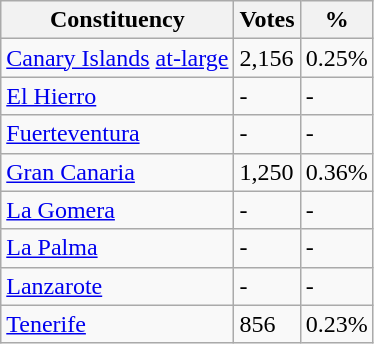<table class="wikitable" style="display: inline-table;">
<tr>
<th>Constituency</th>
<th>Votes</th>
<th>%</th>
</tr>
<tr>
<td><a href='#'>Canary Islands</a> <a href='#'>at-large</a></td>
<td>2,156</td>
<td>0.25%</td>
</tr>
<tr>
<td><a href='#'>El Hierro</a></td>
<td>-</td>
<td>-</td>
</tr>
<tr>
<td><a href='#'>Fuerteventura</a></td>
<td>-</td>
<td>-</td>
</tr>
<tr>
<td><a href='#'>Gran Canaria</a></td>
<td>1,250</td>
<td>0.36%</td>
</tr>
<tr>
<td><a href='#'>La Gomera</a></td>
<td>-</td>
<td>-</td>
</tr>
<tr>
<td><a href='#'>La Palma</a></td>
<td>-</td>
<td>-</td>
</tr>
<tr>
<td><a href='#'>Lanzarote</a></td>
<td>-</td>
<td>-</td>
</tr>
<tr>
<td><a href='#'>Tenerife</a></td>
<td>856</td>
<td>0.23%</td>
</tr>
</table>
